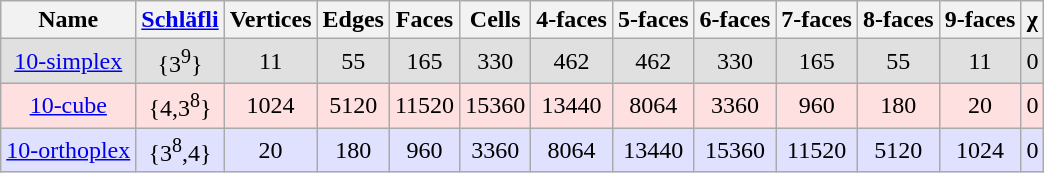<table class=wikitable>
<tr>
<th>Name</th>
<th><a href='#'>Schläfli</a></th>
<th>Vertices</th>
<th>Edges</th>
<th>Faces</th>
<th>Cells</th>
<th>4-faces</th>
<th>5-faces</th>
<th>6-faces</th>
<th>7-faces</th>
<th>8-faces</th>
<th>9-faces</th>
<th>χ</th>
</tr>
<tr BGCOLOR="#e0e0e0" align=center>
<td><a href='#'>10-simplex</a></td>
<td>{3<sup>9</sup>}</td>
<td>11</td>
<td>55</td>
<td>165</td>
<td>330</td>
<td>462</td>
<td>462</td>
<td>330</td>
<td>165</td>
<td>55</td>
<td>11</td>
<td>0</td>
</tr>
<tr BGCOLOR="#ffe0e0" align=center>
<td><a href='#'>10-cube</a></td>
<td>{4,3<sup>8</sup>}</td>
<td>1024</td>
<td>5120</td>
<td>11520</td>
<td>15360</td>
<td>13440</td>
<td>8064</td>
<td>3360</td>
<td>960</td>
<td>180</td>
<td>20</td>
<td>0</td>
</tr>
<tr BGCOLOR="#e0e0ff" align=center>
<td><a href='#'>10-orthoplex</a></td>
<td>{3<sup>8</sup>,4}</td>
<td>20</td>
<td>180</td>
<td>960</td>
<td>3360</td>
<td>8064</td>
<td>13440</td>
<td>15360</td>
<td>11520</td>
<td>5120</td>
<td>1024</td>
<td>0</td>
</tr>
</table>
